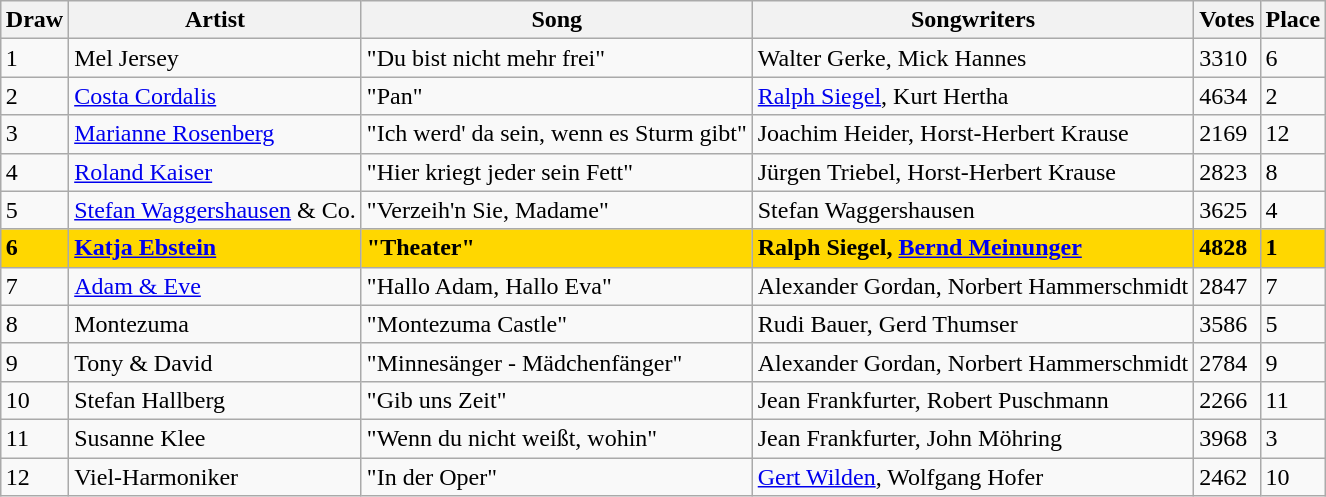<table class="sortable wikitable" style="margin: 1em auto 1em auto">
<tr>
<th>Draw</th>
<th>Artist</th>
<th>Song</th>
<th>Songwriters</th>
<th>Votes</th>
<th>Place</th>
</tr>
<tr>
<td>1</td>
<td>Mel Jersey</td>
<td>"Du bist nicht mehr frei"</td>
<td>Walter Gerke, Mick Hannes</td>
<td>3310</td>
<td>6</td>
</tr>
<tr>
<td>2</td>
<td><a href='#'>Costa Cordalis</a></td>
<td>"Pan"</td>
<td><a href='#'>Ralph Siegel</a>, Kurt Hertha</td>
<td>4634</td>
<td>2</td>
</tr>
<tr>
<td>3</td>
<td><a href='#'>Marianne Rosenberg</a></td>
<td>"Ich werd' da sein, wenn es Sturm gibt"</td>
<td>Joachim Heider, Horst-Herbert Krause</td>
<td>2169</td>
<td>12</td>
</tr>
<tr>
<td>4</td>
<td><a href='#'>Roland Kaiser</a></td>
<td>"Hier kriegt jeder sein Fett"</td>
<td>Jürgen Triebel, Horst-Herbert Krause</td>
<td>2823</td>
<td>8</td>
</tr>
<tr>
<td>5</td>
<td><a href='#'>Stefan Waggershausen</a> & Co.</td>
<td>"Verzeih'n Sie, Madame"</td>
<td>Stefan Waggershausen</td>
<td>3625</td>
<td>4</td>
</tr>
<tr bgcolor="gold">
<td><strong>6</strong></td>
<td><strong><a href='#'>Katja Ebstein</a></strong></td>
<td><strong>"Theater"</strong></td>
<td><strong>Ralph Siegel, <a href='#'>Bernd Meinunger</a></strong></td>
<td><strong>4828</strong></td>
<td><strong>1</strong></td>
</tr>
<tr>
<td>7</td>
<td><a href='#'>Adam & Eve</a></td>
<td>"Hallo Adam, Hallo Eva"</td>
<td>Alexander Gordan, Norbert Hammerschmidt</td>
<td>2847</td>
<td>7</td>
</tr>
<tr>
<td>8</td>
<td>Montezuma</td>
<td>"Montezuma Castle"</td>
<td>Rudi Bauer, Gerd Thumser</td>
<td>3586</td>
<td>5</td>
</tr>
<tr>
<td>9</td>
<td>Tony & David</td>
<td>"Minnesänger - Mädchenfänger"</td>
<td>Alexander Gordan, Norbert Hammerschmidt</td>
<td>2784</td>
<td>9</td>
</tr>
<tr>
<td>10</td>
<td>Stefan Hallberg</td>
<td>"Gib uns Zeit"</td>
<td>Jean Frankfurter, Robert Puschmann</td>
<td>2266</td>
<td>11</td>
</tr>
<tr>
<td>11</td>
<td>Susanne Klee</td>
<td>"Wenn du nicht weißt, wohin"</td>
<td>Jean Frankfurter, John Möhring</td>
<td>3968</td>
<td>3</td>
</tr>
<tr>
<td>12</td>
<td>Viel-Harmoniker</td>
<td>"In der Oper"</td>
<td><a href='#'>Gert Wilden</a>, Wolfgang Hofer</td>
<td>2462</td>
<td>10</td>
</tr>
</table>
